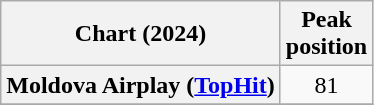<table class="wikitable plainrowheaders" style="text-align:center">
<tr>
<th scope="col">Chart (2024)</th>
<th scope="col">Peak<br>position</th>
</tr>
<tr>
<th scope="row">Moldova Airplay (<a href='#'>TopHit</a>)</th>
<td>81</td>
</tr>
<tr>
</tr>
</table>
